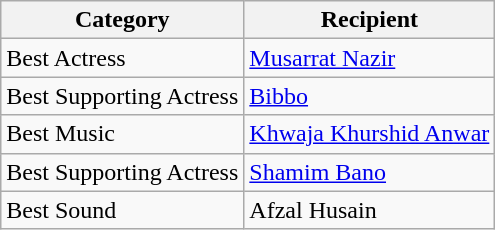<table class="wikitable">
<tr>
<th>Category</th>
<th>Recipient</th>
</tr>
<tr>
<td>Best Actress</td>
<td><a href='#'>Musarrat Nazir</a></td>
</tr>
<tr>
<td>Best Supporting Actress</td>
<td><a href='#'>Bibbo</a></td>
</tr>
<tr>
<td>Best Music</td>
<td><a href='#'>Khwaja Khurshid Anwar</a></td>
</tr>
<tr>
<td>Best Supporting Actress</td>
<td><a href='#'>Shamim Bano</a></td>
</tr>
<tr>
<td>Best Sound</td>
<td>Afzal Husain</td>
</tr>
</table>
